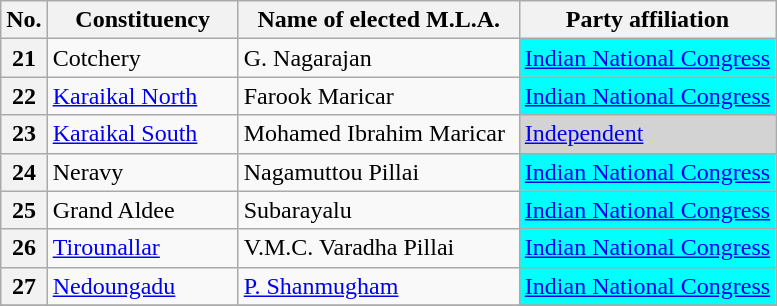<table class="sortable wikitable">
<tr>
<th>No.</th>
<th style="width:120px">Constituency</th>
<th style="width:180px">Name of elected M.L.A.</th>
<th>Party affiliation</th>
</tr>
<tr>
<th>21</th>
<td>Cotchery</td>
<td>G. Nagarajan</td>
<td bgcolor=#00FFFF><a href='#'>Indian National Congress</a></td>
</tr>
<tr>
<th>22</th>
<td><a href='#'>Karaikal North</a></td>
<td>Farook Maricar</td>
<td bgcolor=#00FFFF><a href='#'>Indian National Congress</a></td>
</tr>
<tr>
<th>23</th>
<td><a href='#'>Karaikal South</a></td>
<td>Mohamed Ibrahim Maricar</td>
<td bgcolor=#D3D3D3><a href='#'>Independent</a></td>
</tr>
<tr>
<th>24</th>
<td>Neravy</td>
<td>Nagamuttou Pillai</td>
<td bgcolor=#00FFFF><a href='#'>Indian National Congress</a></td>
</tr>
<tr>
<th>25</th>
<td>Grand Aldee</td>
<td>Subarayalu</td>
<td bgcolor=#00FFFF><a href='#'>Indian National Congress</a></td>
</tr>
<tr>
<th>26</th>
<td><a href='#'>Tirounallar</a></td>
<td>V.M.C. Varadha Pillai</td>
<td bgcolor=#00FFFF><a href='#'>Indian National Congress</a></td>
</tr>
<tr>
<th>27</th>
<td><a href='#'>Nedoungadu</a></td>
<td><a href='#'>P. Shanmugham</a></td>
<td bgcolor=#00FFFF><a href='#'>Indian National Congress</a></td>
</tr>
<tr>
</tr>
</table>
